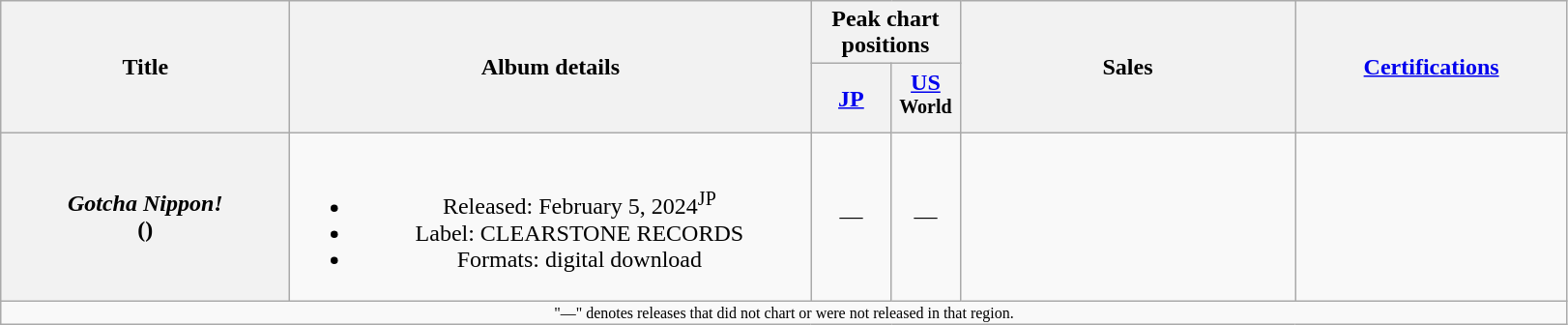<table class="wikitable plainrowheaders" style="text-align:center;">
<tr>
<th rowspan="2" style="width:12em;">Title</th>
<th rowspan="2" style="width:22em;">Album details</th>
<th colspan="2">Peak chart positions</th>
<th rowspan="2" style="width:14em;">Sales</th>
<th rowspan="2" style="width:180px;"><a href='#'>Certifications</a></th>
</tr>
<tr>
<th scope="col" style="width:3em;"><a href='#'>JP</a><br></th>
<th style="width:2.5em;"><a href='#'>US</a><br><sup>World</sup></th>
</tr>
<tr>
<th scope="row"><em>Gotcha Nippon!<br></em>()</th>
<td><br><ul><li>Released: February 5, 2024<sup>JP</sup></li><li>Label: CLEARSTONE RECORDS</li><li>Formats: digital download</li></ul></td>
<td>—</td>
<td>—</td>
<td></td>
<td></td>
</tr>
<tr>
<td colspan="6" style="font-size:8pt;">"—" denotes releases that did not chart or were not released in that region.</td>
</tr>
</table>
